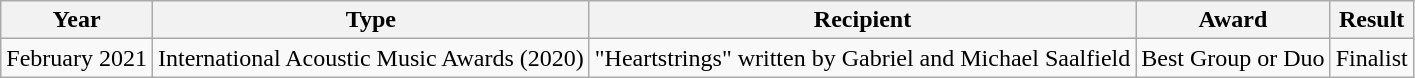<table class="wikitable">
<tr>
<th>Year</th>
<th>Type</th>
<th>Recipient</th>
<th>Award</th>
<th>Result</th>
</tr>
<tr>
<td rowspan="3">February 2021</td>
<td rowspan="3">International Acoustic Music Awards (2020)</td>
<td rowspan="2">"Heartstrings" written by Gabriel and Michael Saalfield</td>
<td rowspan="7">Best Group or Duo</td>
<td rowspan="2">Finalist</td>
</tr>
<tr>
</tr>
</table>
